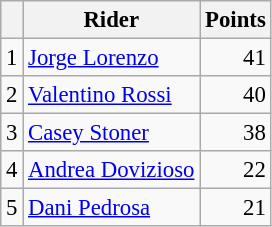<table class="wikitable" style="font-size: 95%;">
<tr>
<th></th>
<th>Rider</th>
<th>Points</th>
</tr>
<tr>
<td align=center>1</td>
<td> <a href='#'>Jorge Lorenzo</a></td>
<td align=right>41</td>
</tr>
<tr>
<td align=center>2</td>
<td> <a href='#'>Valentino Rossi</a></td>
<td align=right>40</td>
</tr>
<tr>
<td align=center>3</td>
<td> <a href='#'>Casey Stoner</a></td>
<td align=right>38</td>
</tr>
<tr>
<td align=center>4</td>
<td> <a href='#'>Andrea Dovizioso</a></td>
<td align=right>22</td>
</tr>
<tr>
<td align=center>5</td>
<td> <a href='#'>Dani Pedrosa</a></td>
<td align=right>21</td>
</tr>
</table>
